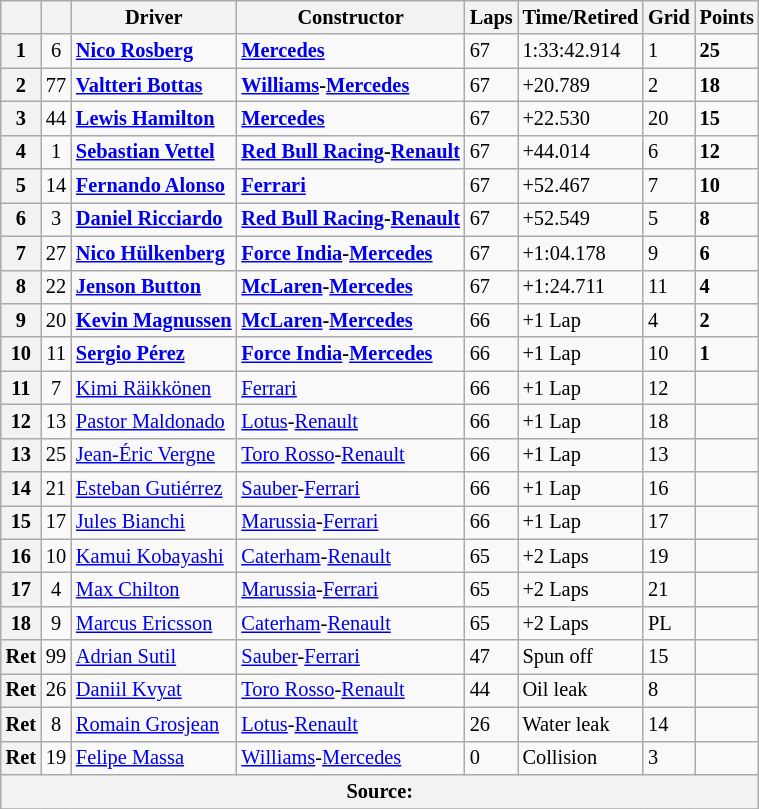<table class="wikitable" style="font-size: 85%">
<tr>
<th></th>
<th></th>
<th>Driver</th>
<th>Constructor</th>
<th>Laps</th>
<th>Time/Retired</th>
<th>Grid</th>
<th>Points</th>
</tr>
<tr>
<th>1</th>
<td align="center">6</td>
<td> <strong><a href='#'>Nico Rosberg</a></strong></td>
<td><strong><a href='#'>Mercedes</a></strong></td>
<td>67</td>
<td>1:33:42.914</td>
<td>1</td>
<td><strong>25</strong></td>
</tr>
<tr>
<th>2</th>
<td align="center">77</td>
<td> <strong><a href='#'>Valtteri Bottas</a></strong></td>
<td><strong><a href='#'>Williams</a>-<a href='#'>Mercedes</a></strong></td>
<td>67</td>
<td>+20.789</td>
<td>2</td>
<td><strong>18</strong></td>
</tr>
<tr>
<th>3</th>
<td align="center">44</td>
<td> <strong><a href='#'>Lewis Hamilton</a></strong></td>
<td><strong><a href='#'>Mercedes</a></strong></td>
<td>67</td>
<td>+22.530</td>
<td>20</td>
<td><strong>15</strong></td>
</tr>
<tr>
<th>4</th>
<td align="center">1</td>
<td> <strong><a href='#'>Sebastian Vettel</a></strong></td>
<td><strong><a href='#'>Red Bull Racing</a>-<a href='#'>Renault</a></strong></td>
<td>67</td>
<td>+44.014</td>
<td>6</td>
<td><strong>12</strong></td>
</tr>
<tr>
<th>5</th>
<td align="center">14</td>
<td> <strong><a href='#'>Fernando Alonso</a></strong></td>
<td><strong><a href='#'>Ferrari</a></strong></td>
<td>67</td>
<td>+52.467</td>
<td>7</td>
<td><strong>10</strong></td>
</tr>
<tr>
<th>6</th>
<td align="center">3</td>
<td> <strong><a href='#'>Daniel Ricciardo</a></strong></td>
<td><strong><a href='#'>Red Bull Racing</a>-<a href='#'>Renault</a></strong></td>
<td>67</td>
<td>+52.549</td>
<td>5</td>
<td><strong>8</strong></td>
</tr>
<tr>
<th>7</th>
<td align="center">27</td>
<td> <strong><a href='#'>Nico Hülkenberg</a></strong></td>
<td><strong><a href='#'>Force India</a>-<a href='#'>Mercedes</a></strong></td>
<td>67</td>
<td>+1:04.178</td>
<td>9</td>
<td><strong>6</strong></td>
</tr>
<tr>
<th>8</th>
<td align="center">22</td>
<td> <strong><a href='#'>Jenson Button</a></strong></td>
<td><strong><a href='#'>McLaren</a>-<a href='#'>Mercedes</a></strong></td>
<td>67</td>
<td>+1:24.711</td>
<td>11</td>
<td><strong>4</strong></td>
</tr>
<tr>
<th>9</th>
<td align="center">20</td>
<td> <strong><a href='#'>Kevin Magnussen</a></strong></td>
<td><strong><a href='#'>McLaren</a>-<a href='#'>Mercedes</a></strong></td>
<td>66</td>
<td>+1 Lap</td>
<td>4</td>
<td><strong>2</strong></td>
</tr>
<tr>
<th>10</th>
<td align="center">11</td>
<td> <strong><a href='#'>Sergio Pérez</a></strong></td>
<td><strong><a href='#'>Force India</a>-<a href='#'>Mercedes</a></strong></td>
<td>66</td>
<td>+1 Lap</td>
<td>10</td>
<td><strong>1</strong></td>
</tr>
<tr>
<th>11</th>
<td align="center">7</td>
<td> <a href='#'>Kimi Räikkönen</a></td>
<td><a href='#'>Ferrari</a></td>
<td>66</td>
<td>+1 Lap</td>
<td>12</td>
<td></td>
</tr>
<tr>
<th>12</th>
<td align="center">13</td>
<td> <a href='#'>Pastor Maldonado</a></td>
<td><a href='#'>Lotus</a>-<a href='#'>Renault</a></td>
<td>66</td>
<td>+1 Lap</td>
<td>18</td>
<td></td>
</tr>
<tr>
<th>13</th>
<td align="center">25</td>
<td> <a href='#'>Jean-Éric Vergne</a></td>
<td><a href='#'>Toro Rosso</a>-<a href='#'>Renault</a></td>
<td>66</td>
<td>+1 Lap</td>
<td>13</td>
<td></td>
</tr>
<tr>
<th>14</th>
<td align="center">21</td>
<td> <a href='#'>Esteban Gutiérrez</a></td>
<td><a href='#'>Sauber</a>-<a href='#'>Ferrari</a></td>
<td>66</td>
<td>+1 Lap</td>
<td>16</td>
<td></td>
</tr>
<tr>
<th>15</th>
<td align="center">17</td>
<td> <a href='#'>Jules Bianchi</a></td>
<td><a href='#'>Marussia</a>-<a href='#'>Ferrari</a></td>
<td>66</td>
<td>+1 Lap</td>
<td>17</td>
<td></td>
</tr>
<tr>
<th>16</th>
<td align="center">10</td>
<td> <a href='#'>Kamui Kobayashi</a></td>
<td><a href='#'>Caterham</a>-<a href='#'>Renault</a></td>
<td>65</td>
<td>+2 Laps</td>
<td>19</td>
<td></td>
</tr>
<tr>
<th>17</th>
<td align="center">4</td>
<td> <a href='#'>Max Chilton</a></td>
<td><a href='#'>Marussia</a>-<a href='#'>Ferrari</a></td>
<td>65</td>
<td>+2 Laps</td>
<td>21</td>
<td></td>
</tr>
<tr>
<th>18</th>
<td align="center">9</td>
<td> <a href='#'>Marcus Ericsson</a></td>
<td><a href='#'>Caterham</a>-<a href='#'>Renault</a></td>
<td>65</td>
<td>+2 Laps</td>
<td>PL</td>
<td></td>
</tr>
<tr>
<th>Ret</th>
<td align="center">99</td>
<td> <a href='#'>Adrian Sutil</a></td>
<td><a href='#'>Sauber</a>-<a href='#'>Ferrari</a></td>
<td>47</td>
<td>Spun off</td>
<td>15</td>
<td></td>
</tr>
<tr>
<th>Ret</th>
<td align="center">26</td>
<td> <a href='#'>Daniil Kvyat</a></td>
<td><a href='#'>Toro Rosso</a>-<a href='#'>Renault</a></td>
<td>44</td>
<td>Oil leak</td>
<td>8</td>
<td></td>
</tr>
<tr>
<th>Ret</th>
<td align="center">8</td>
<td> <a href='#'>Romain Grosjean</a></td>
<td><a href='#'>Lotus</a>-<a href='#'>Renault</a></td>
<td>26</td>
<td>Water leak</td>
<td>14</td>
<td></td>
</tr>
<tr>
<th>Ret</th>
<td align="center">19</td>
<td> <a href='#'>Felipe Massa</a></td>
<td><a href='#'>Williams</a>-<a href='#'>Mercedes</a></td>
<td>0</td>
<td>Collision</td>
<td>3</td>
<td></td>
</tr>
<tr>
<th colspan=8>Source:</th>
</tr>
<tr>
</tr>
</table>
